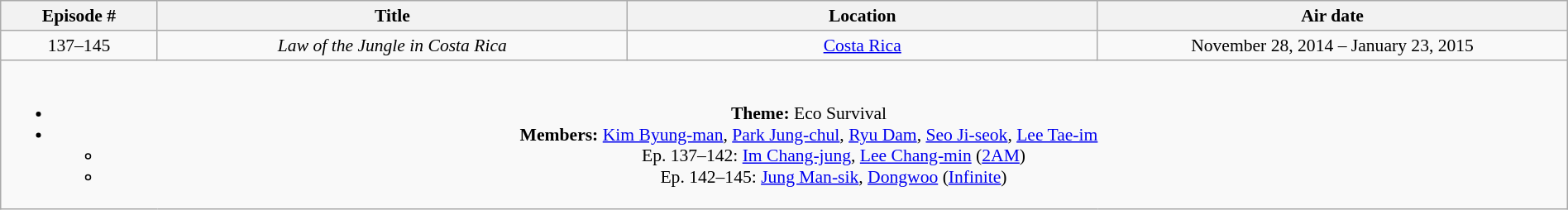<table class="wikitable" style="text-align:center; font-size:90%; width:100%;">
<tr>
<th width="10%">Episode #</th>
<th width="30%">Title</th>
<th width="30%">Location</th>
<th width="30%">Air date</th>
</tr>
<tr>
<td>137–145</td>
<td><em>Law of the Jungle in Costa Rica</em></td>
<td><a href='#'>Costa Rica</a></td>
<td>November 28, 2014 – January 23, 2015</td>
</tr>
<tr>
<td colspan="4"><br><ul><li><strong>Theme:</strong> Eco Survival</li><li><strong>Members:</strong> <a href='#'>Kim Byung-man</a>, <a href='#'>Park Jung-chul</a>, <a href='#'>Ryu Dam</a>, <a href='#'>Seo Ji-seok</a>, <a href='#'>Lee Tae-im</a><ul><li>Ep. 137–142: <a href='#'>Im Chang-jung</a>, <a href='#'>Lee Chang-min</a> (<a href='#'>2AM</a>)</li><li>Ep. 142–145: <a href='#'>Jung Man-sik</a>, <a href='#'>Dongwoo</a> (<a href='#'>Infinite</a>)</li></ul></li></ul></td>
</tr>
</table>
